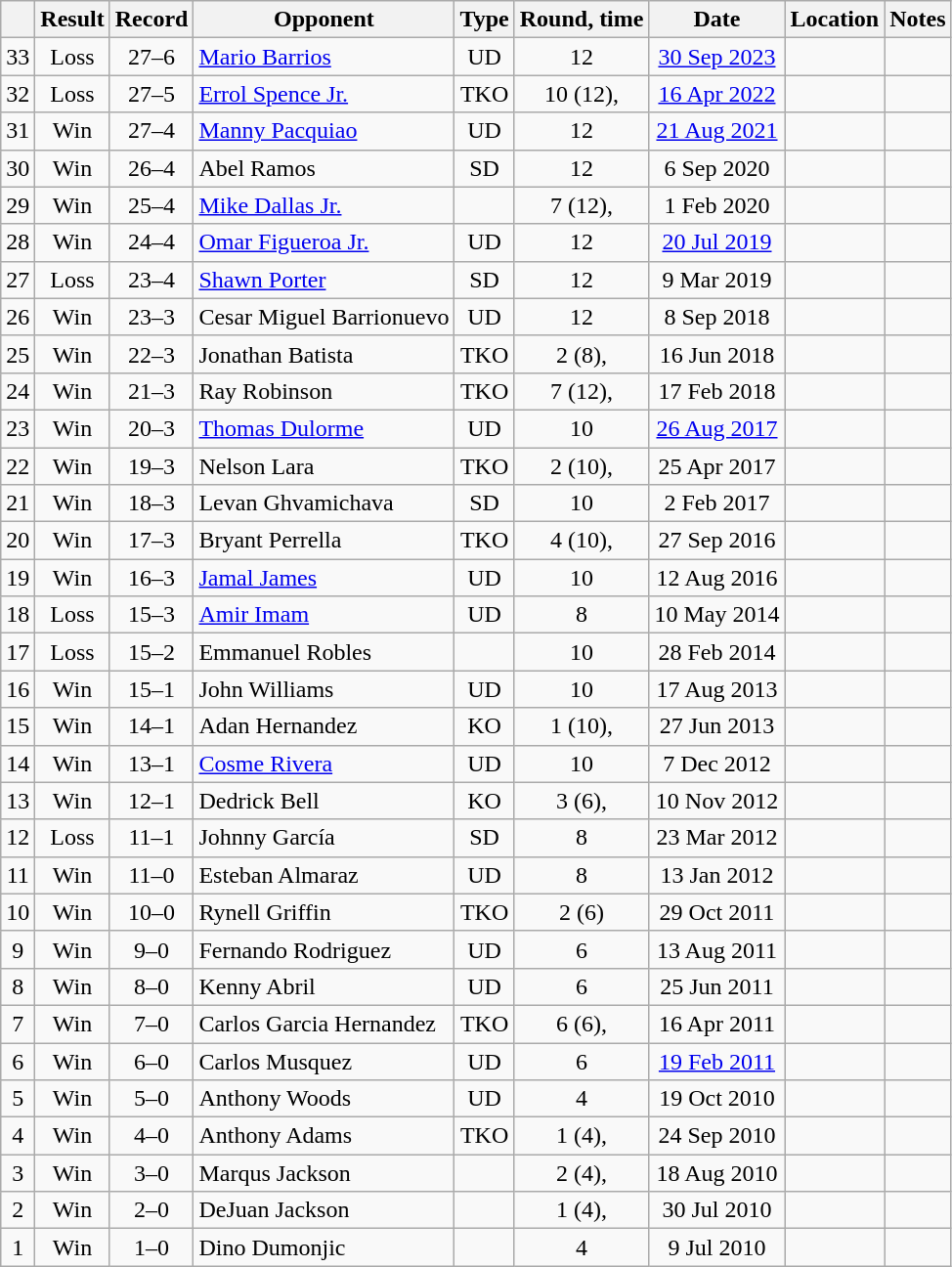<table class="wikitable" style="text-align:center">
<tr>
<th></th>
<th>Result</th>
<th>Record</th>
<th>Opponent</th>
<th>Type</th>
<th>Round, time</th>
<th>Date</th>
<th>Location</th>
<th>Notes</th>
</tr>
<tr>
<td>33</td>
<td>Loss</td>
<td>27–6</td>
<td style="text-align:left;"><a href='#'>Mario Barrios</a></td>
<td>UD</td>
<td>12</td>
<td><a href='#'>30 Sep 2023</a></td>
<td style="text-align:left;"></td>
<td style="text-align:left;"></td>
</tr>
<tr>
<td>32</td>
<td>Loss</td>
<td>27–5</td>
<td style="text-align:left;"><a href='#'>Errol Spence Jr.</a></td>
<td>TKO</td>
<td>10 (12), </td>
<td><a href='#'>16 Apr 2022</a></td>
<td style="text-align:left;"></td>
<td style="text-align:left;"></td>
</tr>
<tr>
<td>31</td>
<td>Win</td>
<td>27–4</td>
<td style="text-align:left;"><a href='#'>Manny Pacquiao</a></td>
<td>UD</td>
<td>12</td>
<td><a href='#'>21 Aug 2021</a></td>
<td style="text-align:left;"></td>
<td style="text-align:left;"></td>
</tr>
<tr>
<td>30</td>
<td>Win</td>
<td>26–4</td>
<td style="text-align:left;">Abel Ramos</td>
<td>SD</td>
<td>12</td>
<td>6 Sep 2020</td>
<td style="text-align:left;"></td>
<td style="text-align:left;"></td>
</tr>
<tr>
<td>29</td>
<td>Win</td>
<td>25–4</td>
<td style="text-align:left;"><a href='#'>Mike Dallas Jr.</a></td>
<td></td>
<td>7 (12), </td>
<td>1 Feb 2020</td>
<td style="text-align:left;"></td>
<td></td>
</tr>
<tr>
<td>28</td>
<td>Win</td>
<td>24–4</td>
<td style="text-align:left;"><a href='#'>Omar Figueroa Jr.</a></td>
<td>UD</td>
<td>12</td>
<td><a href='#'>20 Jul 2019</a></td>
<td style="text-align:left;"></td>
<td></td>
</tr>
<tr>
<td>27</td>
<td>Loss</td>
<td>23–4</td>
<td style="text-align:left;"><a href='#'>Shawn Porter</a></td>
<td>SD</td>
<td>12</td>
<td>9 Mar 2019</td>
<td style="text-align:left;"></td>
<td style="text-align:left;"></td>
</tr>
<tr>
<td>26</td>
<td>Win</td>
<td>23–3</td>
<td style="text-align:left;">Cesar Miguel Barrionuevo</td>
<td>UD</td>
<td>12</td>
<td>8 Sep 2018</td>
<td style="text-align:left;"></td>
<td style="text-align:left;"></td>
</tr>
<tr>
<td>25</td>
<td>Win</td>
<td>22–3</td>
<td style="text-align:left;">Jonathan Batista</td>
<td>TKO</td>
<td>2 (8), </td>
<td>16 Jun 2018</td>
<td style="text-align:left;"></td>
<td style="text-align:left;"></td>
</tr>
<tr>
<td>24</td>
<td>Win</td>
<td>21–3</td>
<td style="text-align:left;">Ray Robinson</td>
<td>TKO</td>
<td>7 (12), </td>
<td>17 Feb 2018</td>
<td style="text-align:left;"></td>
<td style="text-align:left;"></td>
</tr>
<tr>
<td>23</td>
<td>Win</td>
<td>20–3</td>
<td style="text-align:left;"><a href='#'>Thomas Dulorme</a></td>
<td>UD</td>
<td>10</td>
<td><a href='#'>26 Aug 2017</a></td>
<td style="text-align:left;"></td>
<td style="text-align:left;"></td>
</tr>
<tr>
<td>22</td>
<td>Win</td>
<td>19–3</td>
<td style="text-align:left;">Nelson Lara</td>
<td>TKO</td>
<td>2 (10), </td>
<td>25 Apr 2017</td>
<td style="text-align:left;"></td>
<td style="text-align:left;"></td>
</tr>
<tr>
<td>21</td>
<td>Win</td>
<td>18–3</td>
<td style="text-align:left;">Levan Ghvamichava</td>
<td>SD</td>
<td>10</td>
<td>2 Feb 2017</td>
<td style="text-align:left;"></td>
<td></td>
</tr>
<tr>
<td>20</td>
<td>Win</td>
<td>17–3</td>
<td style="text-align:left;">Bryant Perrella</td>
<td>TKO</td>
<td>4 (10), </td>
<td>27 Sep 2016</td>
<td style="text-align:left;"></td>
<td></td>
</tr>
<tr>
<td>19</td>
<td>Win</td>
<td>16–3</td>
<td style="text-align:left;"><a href='#'>Jamal James</a></td>
<td>UD</td>
<td>10</td>
<td>12 Aug 2016</td>
<td style="text-align:left;"></td>
<td></td>
</tr>
<tr>
<td>18</td>
<td>Loss</td>
<td>15–3</td>
<td style="text-align:left;"><a href='#'>Amir Imam</a></td>
<td>UD</td>
<td>8</td>
<td>10 May 2014</td>
<td style="text-align:left;"></td>
<td style="text-align:left;"></td>
</tr>
<tr>
<td>17</td>
<td>Loss</td>
<td>15–2</td>
<td style="text-align:left;">Emmanuel Robles</td>
<td></td>
<td>10</td>
<td>28 Feb 2014</td>
<td style="text-align:left;"></td>
<td style="text-align:left;"></td>
</tr>
<tr>
<td>16</td>
<td>Win</td>
<td>15–1</td>
<td style="text-align:left;">John Williams</td>
<td>UD</td>
<td>10</td>
<td>17 Aug 2013</td>
<td style="text-align:left;"></td>
<td></td>
</tr>
<tr>
<td>15</td>
<td>Win</td>
<td>14–1</td>
<td style="text-align:left;">Adan Hernandez</td>
<td>KO</td>
<td>1 (10), </td>
<td>27 Jun 2013</td>
<td style="text-align:left;"></td>
<td style="text-align:left;"></td>
</tr>
<tr>
<td>14</td>
<td>Win</td>
<td>13–1</td>
<td style="text-align:left;"><a href='#'>Cosme Rivera</a></td>
<td>UD</td>
<td>10</td>
<td>7 Dec 2012</td>
<td style="text-align:left;"></td>
<td></td>
</tr>
<tr>
<td>13</td>
<td>Win</td>
<td>12–1</td>
<td style="text-align:left;">Dedrick Bell</td>
<td>KO</td>
<td>3 (6), </td>
<td>10 Nov 2012</td>
<td style="text-align:left;"></td>
<td></td>
</tr>
<tr>
<td>12</td>
<td>Loss</td>
<td>11–1</td>
<td style="text-align:left;">Johnny García</td>
<td>SD</td>
<td>8</td>
<td>23 Mar 2012</td>
<td style="text-align:left;"></td>
<td></td>
</tr>
<tr>
<td>11</td>
<td>Win</td>
<td>11–0</td>
<td style="text-align:left;">Esteban Almaraz</td>
<td>UD</td>
<td>8</td>
<td>13 Jan 2012</td>
<td style="text-align:left;"></td>
<td></td>
</tr>
<tr>
<td>10</td>
<td>Win</td>
<td>10–0</td>
<td style="text-align:left;">Rynell Griffin</td>
<td>TKO</td>
<td>2 (6)</td>
<td>29 Oct 2011</td>
<td style="text-align:left;"></td>
<td></td>
</tr>
<tr>
<td>9</td>
<td>Win</td>
<td>9–0</td>
<td style="text-align:left;">Fernando Rodriguez</td>
<td>UD</td>
<td>6</td>
<td>13 Aug 2011</td>
<td style="text-align:left;"></td>
<td></td>
</tr>
<tr>
<td>8</td>
<td>Win</td>
<td>8–0</td>
<td style="text-align:left;">Kenny Abril</td>
<td>UD</td>
<td>6</td>
<td>25 Jun 2011</td>
<td style="text-align:left;"></td>
<td></td>
</tr>
<tr>
<td>7</td>
<td>Win</td>
<td>7–0</td>
<td style="text-align:left;">Carlos Garcia Hernandez</td>
<td>TKO</td>
<td>6 (6), </td>
<td>16 Apr 2011</td>
<td style="text-align:left;"></td>
<td></td>
</tr>
<tr>
<td>6</td>
<td>Win</td>
<td>6–0</td>
<td style="text-align:left;">Carlos Musquez</td>
<td>UD</td>
<td>6</td>
<td><a href='#'>19 Feb 2011</a></td>
<td style="text-align:left;"></td>
<td></td>
</tr>
<tr>
<td>5</td>
<td>Win</td>
<td>5–0</td>
<td style="text-align:left;">Anthony Woods</td>
<td>UD</td>
<td>4</td>
<td>19 Oct 2010</td>
<td style="text-align:left;"></td>
<td></td>
</tr>
<tr>
<td>4</td>
<td>Win</td>
<td>4–0</td>
<td style="text-align:left;">Anthony Adams</td>
<td>TKO</td>
<td>1 (4), </td>
<td>24 Sep 2010</td>
<td style="text-align:left;"></td>
<td></td>
</tr>
<tr>
<td>3</td>
<td>Win</td>
<td>3–0</td>
<td style="text-align:left;">Marqus Jackson</td>
<td></td>
<td>2 (4), </td>
<td>18 Aug 2010</td>
<td style="text-align:left;"></td>
<td></td>
</tr>
<tr>
<td>2</td>
<td>Win</td>
<td>2–0</td>
<td style="text-align:left;">DeJuan Jackson</td>
<td></td>
<td>1 (4), </td>
<td>30 Jul 2010</td>
<td style="text-align:left;"></td>
<td></td>
</tr>
<tr>
<td>1</td>
<td>Win</td>
<td>1–0</td>
<td style="text-align:left;">Dino Dumonjic</td>
<td></td>
<td>4</td>
<td>9 Jul 2010</td>
<td style="text-align:left;"></td>
<td></td>
</tr>
</table>
